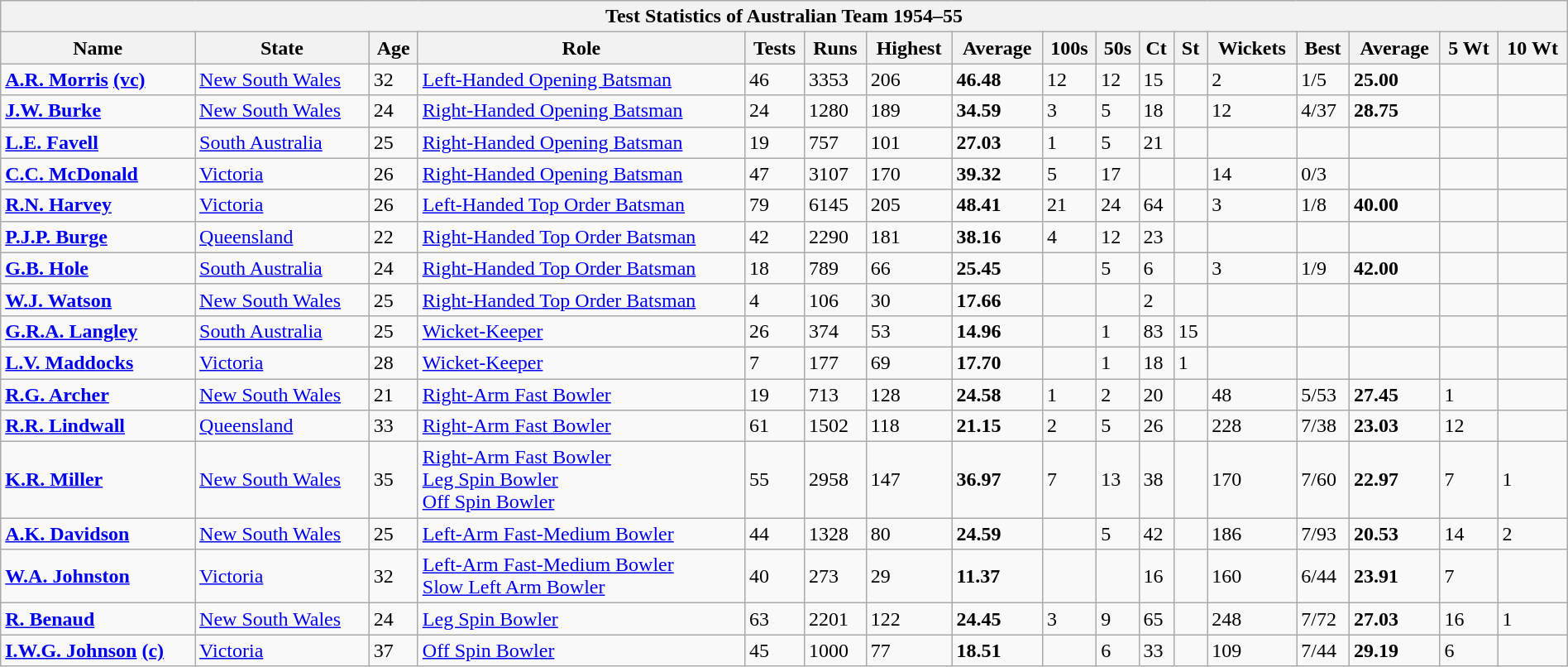<table class="wikitable" style="width:100%;">
<tr>
<th colspan=17>Test Statistics of Australian Team 1954–55</th>
</tr>
<tr>
<th>Name</th>
<th>State</th>
<th>Age</th>
<th>Role</th>
<th>Tests</th>
<th>Runs</th>
<th>Highest</th>
<th>Average</th>
<th>100s</th>
<th>50s</th>
<th>Ct</th>
<th>St</th>
<th>Wickets</th>
<th>Best</th>
<th>Average</th>
<th>5 Wt</th>
<th>10 Wt</th>
</tr>
<tr align=left>
<td><strong><a href='#'>A.R. Morris</a> <a href='#'>(vc)</a></strong></td>
<td><a href='#'>New South Wales</a></td>
<td>32</td>
<td><a href='#'>Left-Handed Opening Batsman</a></td>
<td>46</td>
<td>3353</td>
<td>206</td>
<td><strong>46.48</strong></td>
<td>12</td>
<td>12</td>
<td>15</td>
<td></td>
<td>2</td>
<td>1/5</td>
<td><strong>25.00</strong></td>
<td></td>
<td></td>
</tr>
<tr align=left>
<td><strong><a href='#'>J.W. Burke</a></strong></td>
<td><a href='#'>New South Wales</a></td>
<td>24</td>
<td><a href='#'>Right-Handed Opening Batsman</a></td>
<td>24</td>
<td>1280</td>
<td>189</td>
<td><strong>34.59</strong></td>
<td>3</td>
<td>5</td>
<td>18</td>
<td></td>
<td>12</td>
<td>4/37</td>
<td><strong>28.75</strong></td>
<td></td>
<td></td>
</tr>
<tr align=left>
<td><strong><a href='#'>L.E. Favell</a></strong></td>
<td><a href='#'>South Australia</a></td>
<td>25</td>
<td><a href='#'>Right-Handed Opening Batsman</a></td>
<td>19</td>
<td>757</td>
<td>101</td>
<td><strong>27.03</strong></td>
<td>1</td>
<td>5</td>
<td>21</td>
<td></td>
<td></td>
<td></td>
<td></td>
<td></td>
<td></td>
</tr>
<tr align=left>
<td><strong><a href='#'>C.C. McDonald</a></strong></td>
<td><a href='#'>Victoria</a></td>
<td>26</td>
<td><a href='#'>Right-Handed Opening Batsman</a></td>
<td>47</td>
<td>3107</td>
<td>170</td>
<td><strong>39.32</strong></td>
<td>5</td>
<td>17</td>
<td></td>
<td></td>
<td>14</td>
<td>0/3</td>
<td></td>
<td></td>
<td></td>
</tr>
<tr align=left>
<td><strong><a href='#'>R.N. Harvey</a></strong></td>
<td><a href='#'>Victoria</a></td>
<td>26</td>
<td><a href='#'>Left-Handed Top Order Batsman</a></td>
<td>79</td>
<td>6145</td>
<td>205</td>
<td><strong>48.41</strong></td>
<td>21</td>
<td>24</td>
<td>64</td>
<td></td>
<td>3</td>
<td>1/8</td>
<td><strong>40.00</strong></td>
<td></td>
<td></td>
</tr>
<tr align=left>
<td><strong><a href='#'>P.J.P. Burge</a></strong></td>
<td><a href='#'>Queensland</a></td>
<td>22</td>
<td><a href='#'>Right-Handed Top Order Batsman</a></td>
<td>42</td>
<td>2290</td>
<td>181</td>
<td><strong>38.16</strong></td>
<td>4</td>
<td>12</td>
<td>23</td>
<td></td>
<td></td>
<td></td>
<td></td>
<td></td>
<td></td>
</tr>
<tr align=left>
<td><strong><a href='#'>G.B. Hole</a></strong></td>
<td><a href='#'>South Australia</a></td>
<td>24</td>
<td><a href='#'>Right-Handed Top Order Batsman</a></td>
<td>18</td>
<td>789</td>
<td>66</td>
<td><strong>25.45</strong></td>
<td></td>
<td>5</td>
<td>6</td>
<td></td>
<td>3</td>
<td>1/9</td>
<td><strong>42.00</strong></td>
<td></td>
<td></td>
</tr>
<tr align=left>
<td><strong><a href='#'>W.J. Watson</a></strong></td>
<td><a href='#'>New South Wales</a></td>
<td>25</td>
<td><a href='#'>Right-Handed Top Order Batsman</a></td>
<td>4</td>
<td>106</td>
<td>30</td>
<td><strong>17.66</strong></td>
<td></td>
<td></td>
<td>2</td>
<td></td>
<td></td>
<td></td>
<td></td>
<td></td>
<td></td>
</tr>
<tr align=left>
<td><strong><a href='#'>G.R.A. Langley</a></strong></td>
<td><a href='#'>South Australia</a></td>
<td>25</td>
<td><a href='#'>Wicket-Keeper</a></td>
<td>26</td>
<td>374</td>
<td>53</td>
<td><strong>14.96</strong></td>
<td></td>
<td>1</td>
<td>83</td>
<td>15</td>
<td></td>
<td></td>
<td></td>
<td></td>
<td></td>
</tr>
<tr align=left>
<td><strong><a href='#'>L.V. Maddocks</a></strong></td>
<td><a href='#'>Victoria</a></td>
<td>28</td>
<td><a href='#'>Wicket-Keeper</a></td>
<td>7</td>
<td>177</td>
<td>69</td>
<td><strong>17.70</strong></td>
<td></td>
<td>1</td>
<td>18</td>
<td>1</td>
<td></td>
<td></td>
<td></td>
<td></td>
<td></td>
</tr>
<tr align=left>
<td><strong><a href='#'>R.G. Archer</a></strong></td>
<td><a href='#'>New South Wales</a></td>
<td>21</td>
<td><a href='#'>Right-Arm Fast Bowler</a></td>
<td>19</td>
<td>713</td>
<td>128</td>
<td><strong>24.58</strong></td>
<td>1</td>
<td>2</td>
<td>20</td>
<td></td>
<td>48</td>
<td>5/53</td>
<td><strong>27.45</strong></td>
<td>1</td>
<td></td>
</tr>
<tr align=left>
<td><strong><a href='#'>R.R. Lindwall</a></strong></td>
<td><a href='#'>Queensland</a></td>
<td>33</td>
<td><a href='#'>Right-Arm Fast Bowler</a></td>
<td>61</td>
<td>1502</td>
<td>118</td>
<td><strong>21.15</strong></td>
<td>2</td>
<td>5</td>
<td>26</td>
<td></td>
<td>228</td>
<td>7/38</td>
<td><strong>23.03</strong></td>
<td>12</td>
<td></td>
</tr>
<tr align=left>
<td><strong><a href='#'>K.R. Miller</a></strong></td>
<td><a href='#'>New South Wales</a></td>
<td>35</td>
<td><a href='#'>Right-Arm Fast Bowler</a> <br> <a href='#'>Leg Spin Bowler</a> <br> <a href='#'>Off Spin Bowler</a></td>
<td>55</td>
<td>2958</td>
<td>147</td>
<td><strong>36.97</strong></td>
<td>7</td>
<td>13</td>
<td>38</td>
<td></td>
<td>170</td>
<td>7/60</td>
<td><strong>22.97</strong></td>
<td>7</td>
<td>1</td>
</tr>
<tr align=left>
<td><strong><a href='#'>A.K. Davidson</a></strong></td>
<td><a href='#'>New South Wales</a></td>
<td>25</td>
<td><a href='#'>Left-Arm Fast-Medium Bowler</a></td>
<td>44</td>
<td>1328</td>
<td>80</td>
<td><strong>24.59</strong></td>
<td></td>
<td>5</td>
<td>42</td>
<td></td>
<td>186</td>
<td>7/93</td>
<td><strong>20.53</strong></td>
<td>14</td>
<td>2</td>
</tr>
<tr align=left>
<td><strong><a href='#'>W.A. Johnston</a></strong></td>
<td><a href='#'>Victoria</a></td>
<td>32</td>
<td><a href='#'>Left-Arm Fast-Medium Bowler</a> <br> <a href='#'>Slow Left Arm Bowler</a></td>
<td>40</td>
<td>273</td>
<td>29</td>
<td><strong>11.37</strong></td>
<td></td>
<td></td>
<td>16</td>
<td></td>
<td>160</td>
<td>6/44</td>
<td><strong>23.91</strong></td>
<td>7</td>
<td></td>
</tr>
<tr align=left>
<td><strong><a href='#'>R. Benaud</a></strong></td>
<td><a href='#'>New South Wales</a></td>
<td>24</td>
<td><a href='#'>Leg Spin Bowler</a></td>
<td>63</td>
<td>2201</td>
<td>122</td>
<td><strong>24.45</strong></td>
<td>3</td>
<td>9</td>
<td>65</td>
<td></td>
<td>248</td>
<td>7/72</td>
<td><strong>27.03</strong></td>
<td>16</td>
<td>1</td>
</tr>
<tr align=left>
<td><strong><a href='#'>I.W.G. Johnson</a> <a href='#'>(c)</a></strong></td>
<td><a href='#'>Victoria</a></td>
<td>37</td>
<td><a href='#'>Off Spin Bowler</a></td>
<td>45</td>
<td>1000</td>
<td>77</td>
<td><strong>18.51</strong></td>
<td></td>
<td>6</td>
<td>33</td>
<td></td>
<td>109</td>
<td>7/44</td>
<td><strong>29.19</strong></td>
<td>6</td>
<td></td>
</tr>
</table>
